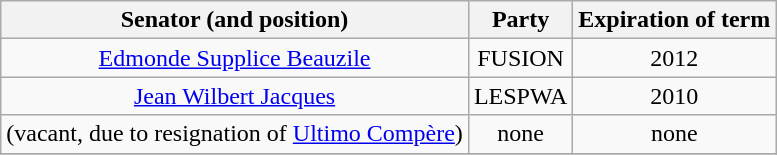<table class="wikitable" style="text-align:center;">
<tr>
<th>Senator (and position)</th>
<th>Party</th>
<th>Expiration of term</th>
</tr>
<tr>
<td><a href='#'>Edmonde Supplice Beauzile</a></td>
<td>FUSION</td>
<td>2012</td>
</tr>
<tr>
<td><a href='#'>Jean Wilbert Jacques</a></td>
<td>LESPWA</td>
<td>2010</td>
</tr>
<tr>
<td>(vacant, due to resignation of <a href='#'>Ultimo Compère</a>)</td>
<td>none</td>
<td>none</td>
</tr>
<tr>
</tr>
</table>
